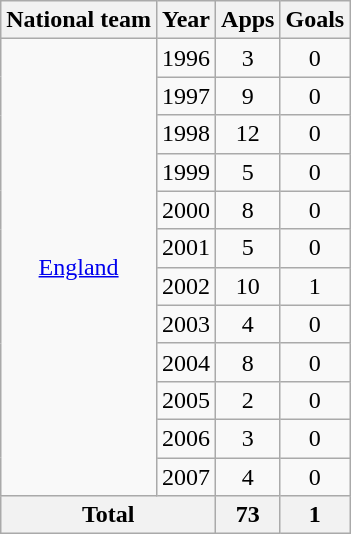<table class="wikitable" style="text-align:center">
<tr>
<th>National team</th>
<th>Year</th>
<th>Apps</th>
<th>Goals</th>
</tr>
<tr>
<td rowspan="12"><a href='#'>England</a></td>
<td>1996</td>
<td>3</td>
<td>0</td>
</tr>
<tr>
<td>1997</td>
<td>9</td>
<td>0</td>
</tr>
<tr>
<td>1998</td>
<td>12</td>
<td>0</td>
</tr>
<tr>
<td>1999</td>
<td>5</td>
<td>0</td>
</tr>
<tr>
<td>2000</td>
<td>8</td>
<td>0</td>
</tr>
<tr>
<td>2001</td>
<td>5</td>
<td>0</td>
</tr>
<tr>
<td>2002</td>
<td>10</td>
<td>1</td>
</tr>
<tr>
<td>2003</td>
<td>4</td>
<td>0</td>
</tr>
<tr>
<td>2004</td>
<td>8</td>
<td>0</td>
</tr>
<tr>
<td>2005</td>
<td>2</td>
<td>0</td>
</tr>
<tr>
<td>2006</td>
<td>3</td>
<td>0</td>
</tr>
<tr>
<td>2007</td>
<td>4</td>
<td>0</td>
</tr>
<tr>
<th colspan="2">Total</th>
<th>73</th>
<th>1</th>
</tr>
</table>
